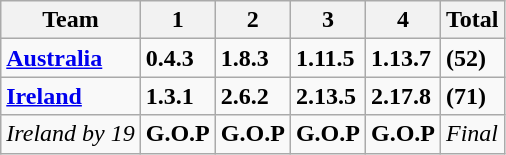<table class="wikitable">
<tr>
<th>Team</th>
<th>1</th>
<th>2</th>
<th>3</th>
<th>4</th>
<th>Total</th>
</tr>
<tr>
<td> <strong><a href='#'>Australia</a></strong></td>
<td><strong>0.4.3</strong></td>
<td><strong>1.8.3</strong></td>
<td><strong>1.11.5</strong></td>
<td><strong>1.13.7</strong></td>
<td><strong>(52)</strong></td>
</tr>
<tr>
<td> <strong><a href='#'>Ireland</a></strong></td>
<td><strong>1.3.1</strong></td>
<td><strong>2.6.2</strong></td>
<td><strong>2.13.5</strong></td>
<td><strong>2.17.8</strong></td>
<td><strong>(71)</strong></td>
</tr>
<tr>
<td><em>Ireland by 19</em></td>
<td><strong>G.O.P</strong></td>
<td><strong>G.O.P</strong></td>
<td><strong>G.O.P</strong></td>
<td><strong>G.O.P</strong></td>
<td><em>Final</em></td>
</tr>
</table>
